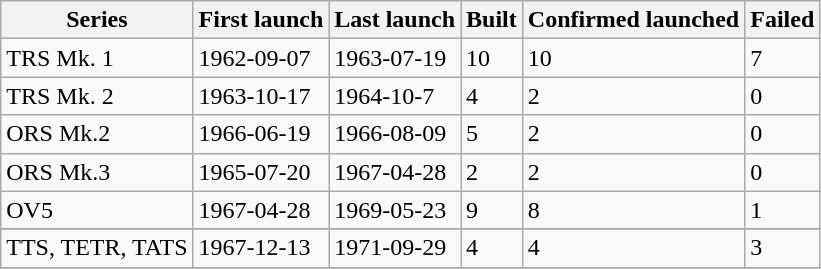<table class="wikitable" border="1">
<tr>
<th>Series</th>
<th>First launch</th>
<th>Last launch</th>
<th>Built</th>
<th>Confirmed launched</th>
<th>Failed</th>
</tr>
<tr>
<td>TRS Mk. 1</td>
<td>1962-09-07</td>
<td>1963-07-19</td>
<td>10</td>
<td>10</td>
<td>7</td>
</tr>
<tr>
<td>TRS Mk. 2</td>
<td>1963-10-17</td>
<td>1964-10-7</td>
<td>4</td>
<td>2</td>
<td>0</td>
</tr>
<tr>
<td>ORS Mk.2</td>
<td>1966-06-19</td>
<td>1966-08-09</td>
<td>5</td>
<td>2</td>
<td>0</td>
</tr>
<tr>
<td>ORS Mk.3</td>
<td>1965-07-20</td>
<td>1967-04-28</td>
<td>2</td>
<td>2</td>
<td>0</td>
</tr>
<tr>
<td>OV5</td>
<td>1967-04-28</td>
<td>1969-05-23</td>
<td>9</td>
<td>8</td>
<td>1</td>
</tr>
<tr>
</tr>
<tr>
<td>TTS, TETR, TATS</td>
<td>1967-12-13</td>
<td>1971-09-29</td>
<td>4</td>
<td>4</td>
<td>3</td>
</tr>
<tr>
</tr>
</table>
